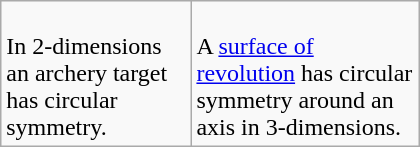<table class=wikitable width=280 align=right>
<tr>
<td><br>In 2-dimensions an archery target has circular symmetry.</td>
<td><br>A <a href='#'>surface of revolution</a> has circular symmetry around an axis in 3-dimensions.</td>
</tr>
</table>
